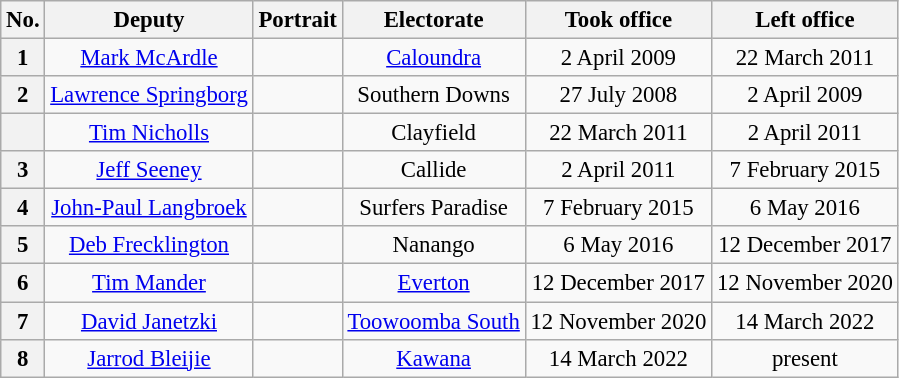<table class="wikitable" style="text-align:center; font-size:95%">
<tr>
<th>No.</th>
<th>Deputy</th>
<th>Portrait</th>
<th>Electorate</th>
<th>Took office</th>
<th>Left office</th>
</tr>
<tr>
<th>1</th>
<td><a href='#'>Mark McArdle</a></td>
<td></td>
<td><a href='#'>Caloundra</a></td>
<td>2 April 2009</td>
<td>22 March 2011</td>
</tr>
<tr>
<th>2</th>
<td><a href='#'>Lawrence Springborg</a></td>
<td></td>
<td>Southern Downs</td>
<td>27 July 2008</td>
<td>2 April 2009</td>
</tr>
<tr>
<th></th>
<td><a href='#'>Tim Nicholls</a></td>
<td></td>
<td>Clayfield</td>
<td>22 March 2011</td>
<td>2 April 2011</td>
</tr>
<tr>
<th>3</th>
<td><a href='#'>Jeff Seeney</a></td>
<td></td>
<td>Callide</td>
<td>2 April 2011</td>
<td>7 February 2015</td>
</tr>
<tr>
<th>4</th>
<td><a href='#'>John-Paul Langbroek</a></td>
<td></td>
<td>Surfers Paradise</td>
<td>7 February 2015</td>
<td>6 May 2016</td>
</tr>
<tr>
<th>5</th>
<td><a href='#'>Deb Frecklington</a></td>
<td></td>
<td>Nanango</td>
<td>6 May 2016</td>
<td>12 December 2017</td>
</tr>
<tr>
<th>6</th>
<td><a href='#'>Tim Mander</a></td>
<td></td>
<td><a href='#'>Everton</a></td>
<td>12 December 2017</td>
<td>12 November 2020</td>
</tr>
<tr>
<th>7</th>
<td><a href='#'>David Janetzki</a></td>
<td></td>
<td><a href='#'>Toowoomba South</a></td>
<td>12 November 2020</td>
<td>14 March 2022</td>
</tr>
<tr>
<th>8</th>
<td><a href='#'>Jarrod Bleijie</a></td>
<td></td>
<td><a href='#'>Kawana</a></td>
<td>14 March 2022</td>
<td>present</td>
</tr>
</table>
